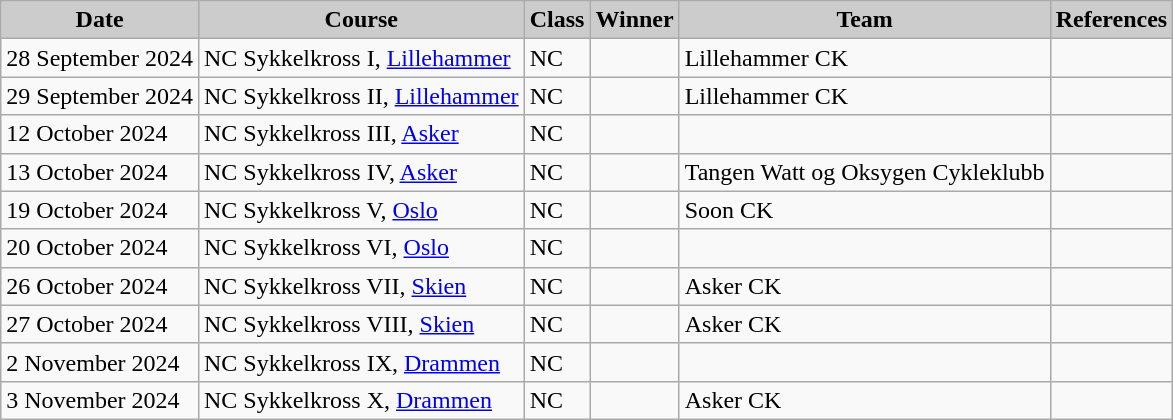<table class="wikitable sortable alternance ">
<tr>
<th scope="col" style="background-color:#CCCCCC;">Date</th>
<th scope="col" style="background-color:#CCCCCC;">Course</th>
<th scope="col" style="background-color:#CCCCCC;">Class</th>
<th scope="col" style="background-color:#CCCCCC;">Winner</th>
<th scope="col" style="background-color:#CCCCCC;">Team</th>
<th scope="col" style="background-color:#CCCCCC;">References</th>
</tr>
<tr>
<td>28 September 2024</td>
<td> NC Sykkelkross I, <a href='#'>Lillehammer</a></td>
<td>NC</td>
<td></td>
<td>Lillehammer CK</td>
<td></td>
</tr>
<tr>
<td>29 September 2024</td>
<td> NC Sykkelkross II, <a href='#'>Lillehammer</a></td>
<td>NC</td>
<td></td>
<td>Lillehammer CK</td>
<td></td>
</tr>
<tr>
<td>12 October 2024</td>
<td> NC Sykkelkross III, <a href='#'>Asker</a></td>
<td>NC</td>
<td></td>
<td></td>
<td></td>
</tr>
<tr>
<td>13 October 2024</td>
<td> NC Sykkelkross IV, <a href='#'>Asker</a></td>
<td>NC</td>
<td></td>
<td>Tangen Watt og Oksygen Cykleklubb</td>
<td></td>
</tr>
<tr>
<td>19 October 2024</td>
<td> NC Sykkelkross V, <a href='#'>Oslo</a></td>
<td>NC</td>
<td></td>
<td>Soon CK</td>
<td></td>
</tr>
<tr>
<td>20 October 2024</td>
<td> NC Sykkelkross VI, <a href='#'>Oslo</a></td>
<td>NC</td>
<td></td>
<td></td>
<td></td>
</tr>
<tr>
<td>26 October 2024</td>
<td> NC Sykkelkross VII, <a href='#'>Skien</a></td>
<td>NC</td>
<td></td>
<td>Asker CK</td>
<td></td>
</tr>
<tr>
<td>27 October 2024</td>
<td> NC Sykkelkross VIII, <a href='#'>Skien</a></td>
<td>NC</td>
<td></td>
<td>Asker CK</td>
<td></td>
</tr>
<tr>
<td>2 November 2024</td>
<td> NC Sykkelkross IX, <a href='#'>Drammen</a></td>
<td>NC</td>
<td></td>
<td></td>
<td></td>
</tr>
<tr>
<td>3 November 2024</td>
<td> NC Sykkelkross X, <a href='#'>Drammen</a></td>
<td>NC</td>
<td></td>
<td>Asker CK</td>
<td></td>
</tr>
</table>
